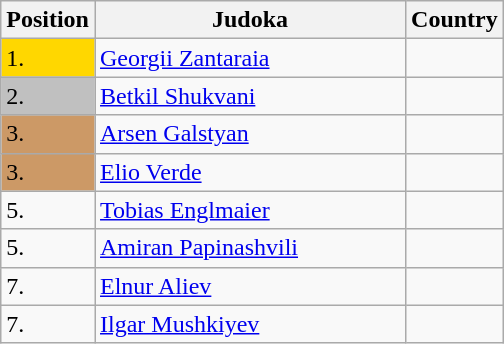<table class=wikitable>
<tr>
<th width=10>Position</th>
<th width=200>Judoka</th>
<th>Country</th>
</tr>
<tr>
<td bgcolor=gold>1.</td>
<td><a href='#'>Georgii Zantaraia</a></td>
<td></td>
</tr>
<tr>
<td bgcolor="silver">2.</td>
<td><a href='#'>Betkil Shukvani</a></td>
<td></td>
</tr>
<tr>
<td bgcolor="CC9966">3.</td>
<td><a href='#'>Arsen Galstyan</a></td>
<td></td>
</tr>
<tr>
<td bgcolor="CC9966">3.</td>
<td><a href='#'>Elio Verde</a></td>
<td></td>
</tr>
<tr>
<td>5.</td>
<td><a href='#'>Tobias Englmaier</a></td>
<td></td>
</tr>
<tr>
<td>5.</td>
<td><a href='#'>Amiran Papinashvili</a></td>
<td></td>
</tr>
<tr>
<td>7.</td>
<td><a href='#'>Elnur Aliev</a></td>
<td></td>
</tr>
<tr>
<td>7.</td>
<td><a href='#'>Ilgar Mushkiyev</a></td>
<td></td>
</tr>
</table>
